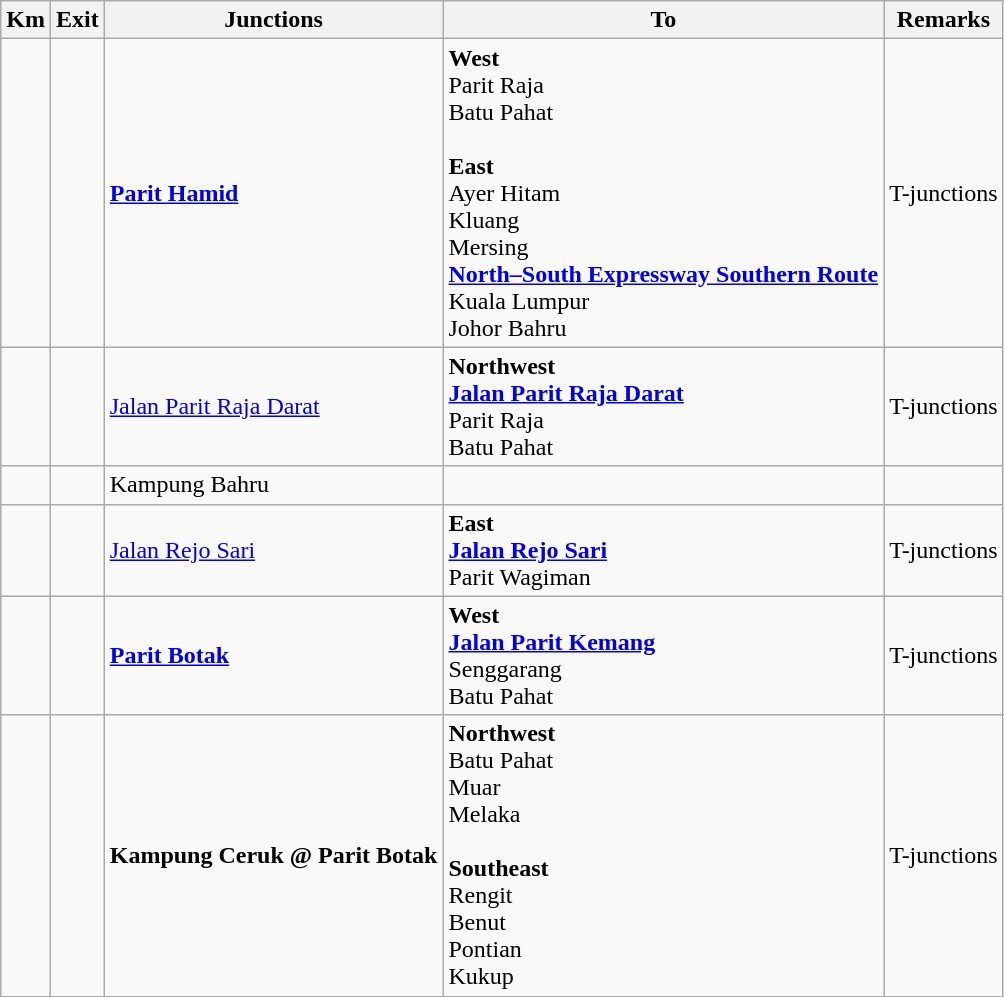<table class="wikitable">
<tr>
<th>Km</th>
<th>Exit</th>
<th>Junctions</th>
<th>To</th>
<th>Remarks</th>
</tr>
<tr>
<td></td>
<td></td>
<td><strong><a href='#'>Parit Hamid</a></strong></td>
<td><strong>West</strong><br> Parit Raja<br> Batu Pahat<br><br><strong>East</strong><br> Ayer Hitam<br> Kluang<br> Mersing<br>  <strong><a href='#'>North–South Expressway Southern Route</a></strong><br>Kuala Lumpur<br>Johor Bahru</td>
<td>T-junctions</td>
</tr>
<tr>
<td></td>
<td></td>
<td><a href='#'>Jalan Parit Raja Darat</a></td>
<td><strong>Northwest</strong><br> <strong><a href='#'>Jalan Parit Raja Darat</a></strong><br>Parit Raja<br>Batu Pahat</td>
<td>T-junctions</td>
</tr>
<tr>
<td></td>
<td></td>
<td>Kampung Bahru</td>
<td></td>
<td></td>
</tr>
<tr>
<td></td>
<td></td>
<td><a href='#'>Jalan Rejo Sari</a></td>
<td><strong>East</strong><br> <strong><a href='#'>Jalan Rejo Sari</a></strong><br>Parit Wagiman</td>
<td>T-junctions</td>
</tr>
<tr>
<td></td>
<td></td>
<td><strong><a href='#'>Parit Botak</a></strong></td>
<td><strong>West</strong><br> <strong><a href='#'>Jalan Parit Kemang</a></strong><br>Senggarang<br>Batu Pahat</td>
<td>T-junctions</td>
</tr>
<tr>
<td></td>
<td></td>
<td><strong>Kampung Ceruk @ Parit Botak</strong></td>
<td><strong>Northwest</strong><br> Batu Pahat<br> Muar<br> Melaka<br><br><strong>Southeast</strong><br> Rengit<br> Benut<br> Pontian<br> Kukup</td>
<td>T-junctions</td>
</tr>
</table>
